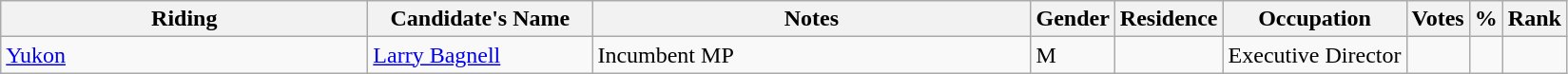<table class="wikitable sortable">
<tr>
<th style="width:250px;">Riding<br></th>
<th style="width:150px;">Candidate's Name</th>
<th style="width:300px;">Notes</th>
<th>Gender</th>
<th>Residence</th>
<th>Occupation</th>
<th>Votes</th>
<th>%</th>
<th>Rank</th>
</tr>
<tr>
<td><a href='#'>Yukon</a></td>
<td><a href='#'>Larry Bagnell</a></td>
<td>Incumbent MP</td>
<td>M</td>
<td></td>
<td>Executive Director</td>
<td></td>
<td></td>
<td></td>
</tr>
</table>
